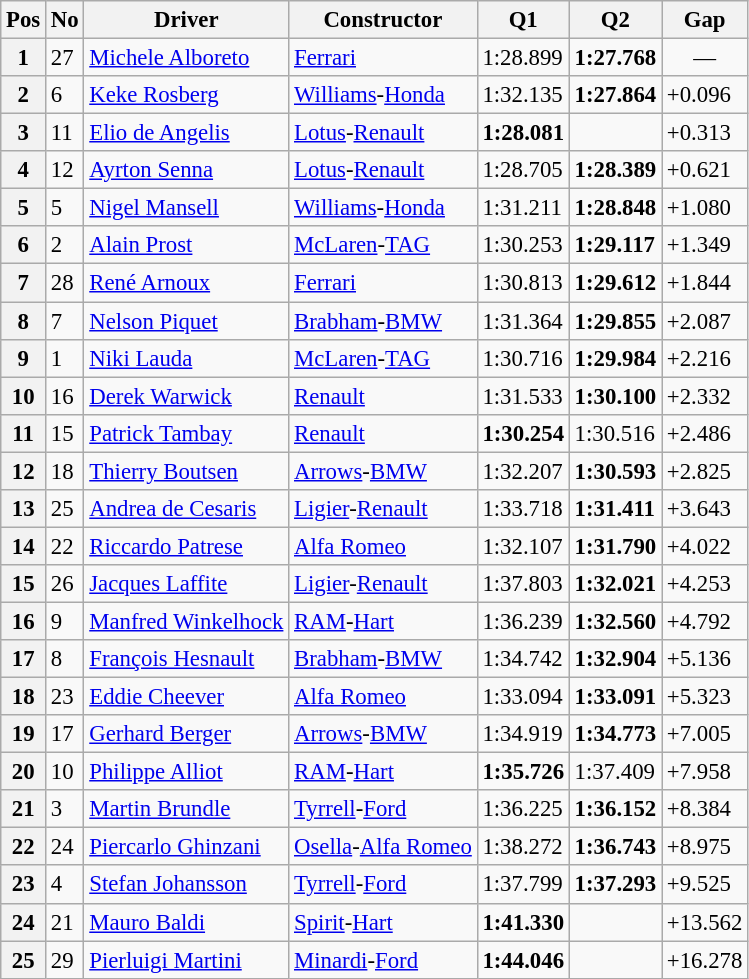<table class="wikitable sortable" style="font-size: 95%;">
<tr>
<th>Pos</th>
<th>No</th>
<th>Driver</th>
<th>Constructor</th>
<th>Q1</th>
<th>Q2</th>
<th>Gap</th>
</tr>
<tr>
<th>1</th>
<td>27</td>
<td> <a href='#'>Michele Alboreto</a></td>
<td><a href='#'>Ferrari</a></td>
<td>1:28.899</td>
<td><strong>1:27.768</strong></td>
<td align="center">—</td>
</tr>
<tr>
<th>2</th>
<td>6</td>
<td> <a href='#'>Keke Rosberg</a></td>
<td><a href='#'>Williams</a>-<a href='#'>Honda</a></td>
<td>1:32.135</td>
<td><strong>1:27.864</strong></td>
<td>+0.096</td>
</tr>
<tr>
<th>3</th>
<td>11</td>
<td> <a href='#'>Elio de Angelis</a></td>
<td><a href='#'>Lotus</a>-<a href='#'>Renault</a></td>
<td><strong>1:28.081</strong></td>
<td></td>
<td>+0.313</td>
</tr>
<tr>
<th>4</th>
<td>12</td>
<td> <a href='#'>Ayrton Senna</a></td>
<td><a href='#'>Lotus</a>-<a href='#'>Renault</a></td>
<td>1:28.705</td>
<td><strong>1:28.389</strong></td>
<td>+0.621</td>
</tr>
<tr>
<th>5</th>
<td>5</td>
<td> <a href='#'>Nigel Mansell</a></td>
<td><a href='#'>Williams</a>-<a href='#'>Honda</a></td>
<td>1:31.211</td>
<td><strong>1:28.848</strong></td>
<td>+1.080</td>
</tr>
<tr>
<th>6</th>
<td>2</td>
<td> <a href='#'>Alain Prost</a></td>
<td><a href='#'>McLaren</a>-<a href='#'>TAG</a></td>
<td>1:30.253</td>
<td><strong>1:29.117</strong></td>
<td>+1.349</td>
</tr>
<tr>
<th>7</th>
<td>28</td>
<td> <a href='#'>René Arnoux</a></td>
<td><a href='#'>Ferrari</a></td>
<td>1:30.813</td>
<td><strong>1:29.612</strong></td>
<td>+1.844</td>
</tr>
<tr>
<th>8</th>
<td>7</td>
<td> <a href='#'>Nelson Piquet</a></td>
<td><a href='#'>Brabham</a>-<a href='#'>BMW</a></td>
<td>1:31.364</td>
<td><strong>1:29.855</strong></td>
<td>+2.087</td>
</tr>
<tr>
<th>9</th>
<td>1</td>
<td> <a href='#'>Niki Lauda</a></td>
<td><a href='#'>McLaren</a>-<a href='#'>TAG</a></td>
<td>1:30.716</td>
<td><strong>1:29.984</strong></td>
<td>+2.216</td>
</tr>
<tr>
<th>10</th>
<td>16</td>
<td> <a href='#'>Derek Warwick</a></td>
<td><a href='#'>Renault</a></td>
<td>1:31.533</td>
<td><strong>1:30.100</strong></td>
<td>+2.332</td>
</tr>
<tr>
<th>11</th>
<td>15</td>
<td> <a href='#'>Patrick Tambay</a></td>
<td><a href='#'>Renault</a></td>
<td><strong>1:30.254</strong></td>
<td>1:30.516</td>
<td>+2.486</td>
</tr>
<tr>
<th>12</th>
<td>18</td>
<td> <a href='#'>Thierry Boutsen</a></td>
<td><a href='#'>Arrows</a>-<a href='#'>BMW</a></td>
<td>1:32.207</td>
<td><strong>1:30.593</strong></td>
<td>+2.825</td>
</tr>
<tr>
<th>13</th>
<td>25</td>
<td> <a href='#'>Andrea de Cesaris</a></td>
<td><a href='#'>Ligier</a>-<a href='#'>Renault</a></td>
<td>1:33.718</td>
<td><strong>1:31.411</strong></td>
<td>+3.643</td>
</tr>
<tr>
<th>14</th>
<td>22</td>
<td> <a href='#'>Riccardo Patrese</a></td>
<td><a href='#'>Alfa Romeo</a></td>
<td>1:32.107</td>
<td><strong>1:31.790</strong></td>
<td>+4.022</td>
</tr>
<tr>
<th>15</th>
<td>26</td>
<td> <a href='#'>Jacques Laffite</a></td>
<td><a href='#'>Ligier</a>-<a href='#'>Renault</a></td>
<td>1:37.803</td>
<td><strong>1:32.021</strong></td>
<td>+4.253</td>
</tr>
<tr>
<th>16</th>
<td>9</td>
<td> <a href='#'>Manfred Winkelhock</a></td>
<td><a href='#'>RAM</a>-<a href='#'>Hart</a></td>
<td>1:36.239</td>
<td><strong>1:32.560</strong></td>
<td>+4.792</td>
</tr>
<tr>
<th>17</th>
<td>8</td>
<td> <a href='#'>François Hesnault</a></td>
<td><a href='#'>Brabham</a>-<a href='#'>BMW</a></td>
<td>1:34.742</td>
<td><strong>1:32.904</strong></td>
<td>+5.136</td>
</tr>
<tr>
<th>18</th>
<td>23</td>
<td> <a href='#'>Eddie Cheever</a></td>
<td><a href='#'>Alfa Romeo</a></td>
<td>1:33.094</td>
<td><strong>1:33.091</strong></td>
<td>+5.323</td>
</tr>
<tr>
<th>19</th>
<td>17</td>
<td> <a href='#'>Gerhard Berger</a></td>
<td><a href='#'>Arrows</a>-<a href='#'>BMW</a></td>
<td>1:34.919</td>
<td><strong>1:34.773</strong></td>
<td>+7.005</td>
</tr>
<tr>
<th>20</th>
<td>10</td>
<td> <a href='#'>Philippe Alliot</a></td>
<td><a href='#'>RAM</a>-<a href='#'>Hart</a></td>
<td><strong>1:35.726</strong></td>
<td>1:37.409</td>
<td>+7.958</td>
</tr>
<tr>
<th>21</th>
<td>3</td>
<td> <a href='#'>Martin Brundle</a></td>
<td><a href='#'>Tyrrell</a>-<a href='#'>Ford</a></td>
<td>1:36.225</td>
<td><strong>1:36.152</strong></td>
<td>+8.384</td>
</tr>
<tr>
<th>22</th>
<td>24</td>
<td> <a href='#'>Piercarlo Ghinzani</a></td>
<td><a href='#'>Osella</a>-<a href='#'>Alfa Romeo</a></td>
<td>1:38.272</td>
<td><strong>1:36.743</strong></td>
<td>+8.975</td>
</tr>
<tr>
<th>23</th>
<td>4</td>
<td> <a href='#'>Stefan Johansson</a></td>
<td><a href='#'>Tyrrell</a>-<a href='#'>Ford</a></td>
<td>1:37.799</td>
<td><strong>1:37.293</strong></td>
<td>+9.525</td>
</tr>
<tr>
<th>24</th>
<td>21</td>
<td> <a href='#'>Mauro Baldi</a></td>
<td><a href='#'>Spirit</a>-<a href='#'>Hart</a></td>
<td><strong>1:41.330</strong></td>
<td></td>
<td>+13.562</td>
</tr>
<tr>
<th>25</th>
<td>29</td>
<td> <a href='#'>Pierluigi Martini</a></td>
<td><a href='#'>Minardi</a>-<a href='#'>Ford</a></td>
<td><strong>1:44.046</strong></td>
<td></td>
<td>+16.278</td>
</tr>
</table>
